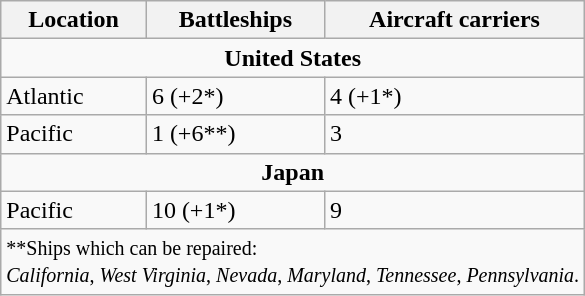<table Class = "wikitable">
<tr>
<th>Location</th>
<th>Battleships</th>
<th>Aircraft carriers</th>
</tr>
<tr>
<td colspan = 3 style="text-align: center;"> <strong>United States</strong> </td>
</tr>
<tr>
<td>Atlantic</td>
<td>6 (+2*)</td>
<td>4 (+1*)</td>
</tr>
<tr>
<td>Pacific</td>
<td>1 (+6**)</td>
<td>3</td>
</tr>
<tr>
<td colspan = 3 style="text-align: center;"> <strong>Japan</strong> </td>
</tr>
<tr>
<td>Pacific</td>
<td>10 (+1*)</td>
<td>9</td>
</tr>
<tr>
<td colspan = 3><small>**Ships which can be repaired:<br><em>California</em>, <em>West Virginia</em>, <em>Nevada</em>, <em>Maryland</em>, <em>Tennessee</em>, <em>Pennsylvania</em>.</small></td>
</tr>
</table>
